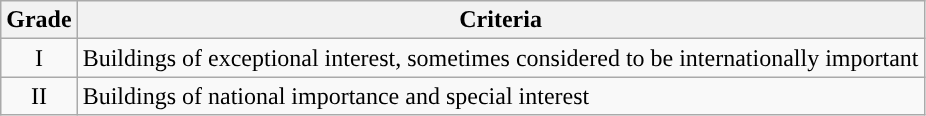<table class="wikitable">
<tr>
<th>Grade</th>
<th>Criteria</th>
</tr>
<tr>
<td align="center" >I</td>
<td>Buildings of exceptional interest, sometimes considered to be internationally important</td>
</tr>
<tr>
<td align="center" >II</td>
<td>Buildings of national importance and special interest</td>
</tr>
</table>
